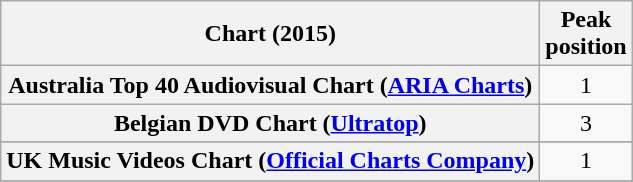<table class="wikitable plainrowheaders sortable" style="text-align:center;" border="1">
<tr>
<th scope="col">Chart (2015)</th>
<th scope="col">Peak<br>position</th>
</tr>
<tr>
<th scope="row">Australia Top 40 Audiovisual Chart (<a href='#'>ARIA Charts</a>)</th>
<td>1</td>
</tr>
<tr>
<th scope="row">Belgian DVD Chart (<a href='#'>Ultratop</a>)</th>
<td>3</td>
</tr>
<tr>
</tr>
<tr>
<th scope="row">UK Music Videos Chart (<a href='#'>Official Charts Company</a>)</th>
<td>1</td>
</tr>
<tr>
</tr>
</table>
